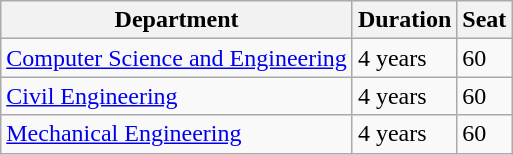<table class="wikitable" border="1" width=>
<tr>
<th>Department</th>
<th>Duration</th>
<th>Seat</th>
</tr>
<tr>
<td><a href='#'>Computer Science and Engineering</a></td>
<td>4 years</td>
<td>60</td>
</tr>
<tr>
<td><a href='#'>Civil Engineering</a></td>
<td>4 years</td>
<td>60</td>
</tr>
<tr>
<td><a href='#'>Mechanical Engineering</a></td>
<td>4 years</td>
<td>60</td>
</tr>
</table>
